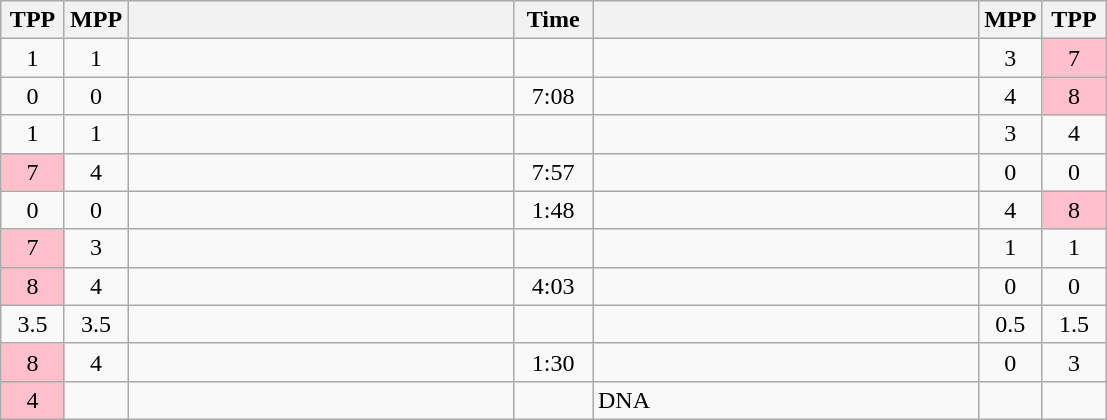<table class="wikitable" style="text-align: center;" |>
<tr>
<th width="35">TPP</th>
<th width="35">MPP</th>
<th width="250"></th>
<th width="45">Time</th>
<th width="250"></th>
<th width="35">MPP</th>
<th width="35">TPP</th>
</tr>
<tr>
<td>1</td>
<td>1</td>
<td style="text-align:left;"><strong></strong></td>
<td></td>
<td style="text-align:left;"></td>
<td>3</td>
<td bgcolor=pink>7</td>
</tr>
<tr>
<td>0</td>
<td>0</td>
<td style="text-align:left;"><strong></strong></td>
<td>7:08</td>
<td style="text-align:left;"></td>
<td>4</td>
<td bgcolor=pink>8</td>
</tr>
<tr>
<td>1</td>
<td>1</td>
<td style="text-align:left;"><strong></strong></td>
<td></td>
<td style="text-align:left;"></td>
<td>3</td>
<td>4</td>
</tr>
<tr>
<td bgcolor=pink>7</td>
<td>4</td>
<td style="text-align:left;"></td>
<td>7:57</td>
<td style="text-align:left;"><strong></strong></td>
<td>0</td>
<td>0</td>
</tr>
<tr>
<td>0</td>
<td>0</td>
<td style="text-align:left;"><strong></strong></td>
<td>1:48</td>
<td style="text-align:left;"></td>
<td>4</td>
<td bgcolor=pink>8</td>
</tr>
<tr>
<td bgcolor=pink>7</td>
<td>3</td>
<td style="text-align:left;"></td>
<td></td>
<td style="text-align:left;"><strong></strong></td>
<td>1</td>
<td>1</td>
</tr>
<tr>
<td bgcolor=pink>8</td>
<td>4</td>
<td style="text-align:left;"></td>
<td>4:03</td>
<td style="text-align:left;"><strong></strong></td>
<td>0</td>
<td>0</td>
</tr>
<tr>
<td>3.5</td>
<td>3.5</td>
<td style="text-align:left;"></td>
<td></td>
<td style="text-align:left;"><strong></strong></td>
<td>0.5</td>
<td>1.5</td>
</tr>
<tr>
<td bgcolor=pink>8</td>
<td>4</td>
<td style="text-align:left;"></td>
<td>1:30</td>
<td style="text-align:left;"><strong></strong></td>
<td>0</td>
<td>3</td>
</tr>
<tr>
<td bgcolor=pink>4</td>
<td></td>
<td style="text-align:left;"></td>
<td></td>
<td style="text-align:left;">DNA</td>
<td></td>
<td></td>
</tr>
</table>
